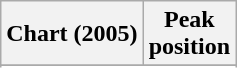<table class="wikitable sortable plainrowheaders" style="text-align:center">
<tr>
<th scope="col">Chart (2005)</th>
<th scope="col">Peak<br>position</th>
</tr>
<tr>
</tr>
<tr>
</tr>
<tr>
</tr>
</table>
